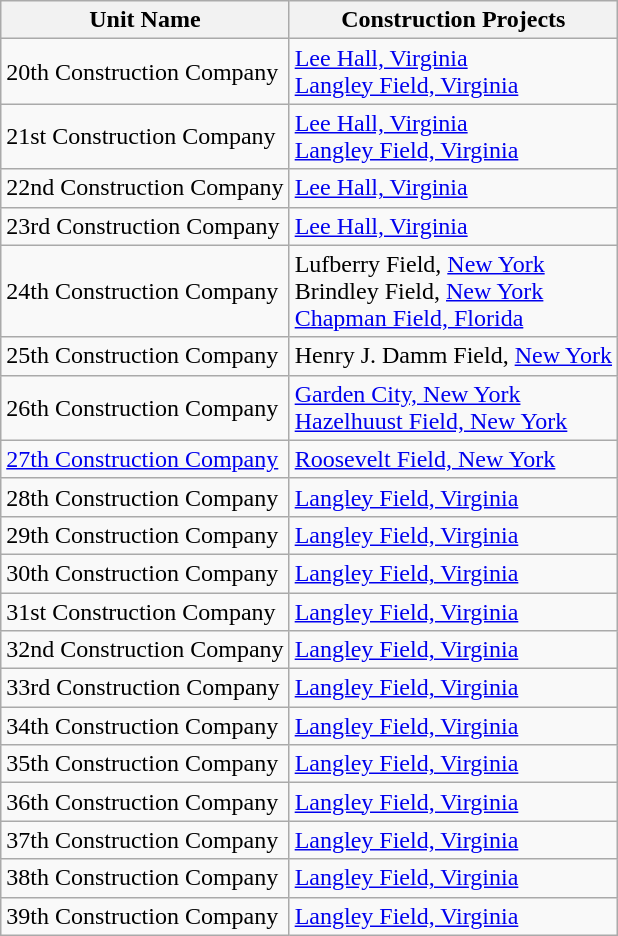<table class="wikitable">
<tr>
<th>Unit Name</th>
<th>Construction Projects</th>
</tr>
<tr>
<td>20th Construction Company</td>
<td><a href='#'>Lee Hall, Virginia</a><br><a href='#'>Langley Field, Virginia</a></td>
</tr>
<tr>
<td>21st Construction Company</td>
<td><a href='#'>Lee Hall, Virginia</a><br><a href='#'>Langley Field, Virginia</a></td>
</tr>
<tr>
<td>22nd Construction Company</td>
<td><a href='#'>Lee Hall, Virginia</a></td>
</tr>
<tr>
<td>23rd Construction Company</td>
<td><a href='#'>Lee Hall, Virginia</a></td>
</tr>
<tr>
<td>24th Construction Company</td>
<td>Lufberry Field, <a href='#'>New York</a><br>Brindley Field, <a href='#'>New York</a><br><a href='#'>Chapman Field, Florida</a></td>
</tr>
<tr>
<td>25th Construction Company</td>
<td>Henry J. Damm Field, <a href='#'>New York</a></td>
</tr>
<tr>
<td>26th Construction Company</td>
<td><a href='#'>Garden City, New York</a><br><a href='#'>Hazelhuust Field, New York</a></td>
</tr>
<tr>
<td><a href='#'>27th Construction Company</a></td>
<td><a href='#'>Roosevelt Field, New York</a></td>
</tr>
<tr>
<td>28th Construction Company</td>
<td><a href='#'>Langley Field, Virginia</a></td>
</tr>
<tr>
<td>29th Construction Company</td>
<td><a href='#'>Langley Field, Virginia</a></td>
</tr>
<tr>
<td>30th Construction Company</td>
<td><a href='#'>Langley Field, Virginia</a></td>
</tr>
<tr>
<td>31st Construction Company</td>
<td><a href='#'>Langley Field, Virginia</a></td>
</tr>
<tr>
<td>32nd Construction Company</td>
<td><a href='#'>Langley Field, Virginia</a></td>
</tr>
<tr>
<td>33rd Construction Company</td>
<td><a href='#'>Langley Field, Virginia</a></td>
</tr>
<tr>
<td>34th Construction Company</td>
<td><a href='#'>Langley Field, Virginia</a></td>
</tr>
<tr>
<td>35th Construction Company</td>
<td><a href='#'>Langley Field, Virginia</a></td>
</tr>
<tr>
<td>36th Construction Company</td>
<td><a href='#'>Langley Field, Virginia</a></td>
</tr>
<tr>
<td>37th Construction Company</td>
<td><a href='#'>Langley Field, Virginia</a></td>
</tr>
<tr>
<td>38th Construction Company</td>
<td><a href='#'>Langley Field, Virginia</a></td>
</tr>
<tr>
<td>39th Construction Company</td>
<td><a href='#'>Langley Field, Virginia</a></td>
</tr>
</table>
